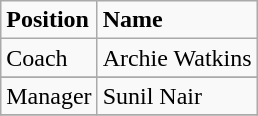<table class="wikitable">
<tr>
<td><strong>Position</strong></td>
<td><strong>Name</strong></td>
</tr>
<tr>
<td>Coach</td>
<td> Archie Watkins</td>
</tr>
<tr>
</tr>
<tr>
<td>Manager</td>
<td> Sunil Nair</td>
</tr>
<tr>
</tr>
</table>
